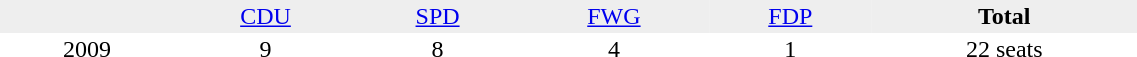<table border="0" cellpadding="2" cellspacing="0" width="60%">
<tr bgcolor="#eeeeee" align="center">
<td></td>
<td><a href='#'>CDU</a></td>
<td><a href='#'>SPD</a></td>
<td><a href='#'>FWG</a></td>
<td><a href='#'>FDP</a></td>
<td><strong>Total</strong></td>
</tr>
<tr align="center">
<td>2009</td>
<td>9</td>
<td>8</td>
<td>4</td>
<td>1</td>
<td>22 seats</td>
</tr>
</table>
